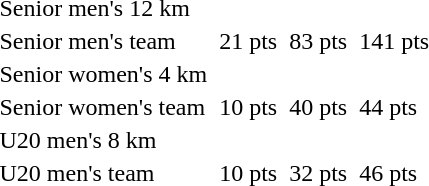<table>
<tr>
<td>Senior men's 12 km</td>
<td></td>
<td></td>
<td></td>
<td></td>
<td></td>
<td></td>
</tr>
<tr>
<td>Senior men's team</td>
<td></td>
<td>21 pts</td>
<td></td>
<td>83 pts</td>
<td></td>
<td>141 pts</td>
</tr>
<tr>
<td>Senior women's 4 km</td>
<td></td>
<td></td>
<td></td>
<td></td>
<td></td>
<td></td>
</tr>
<tr>
<td>Senior women's team</td>
<td></td>
<td>10 pts</td>
<td></td>
<td>40 pts</td>
<td></td>
<td>44 pts</td>
</tr>
<tr>
<td>U20 men's 8 km</td>
<td></td>
<td></td>
<td></td>
<td></td>
<td></td>
<td></td>
</tr>
<tr>
<td>U20 men's team</td>
<td></td>
<td>10 pts</td>
<td></td>
<td>32 pts</td>
<td></td>
<td>46 pts</td>
</tr>
</table>
